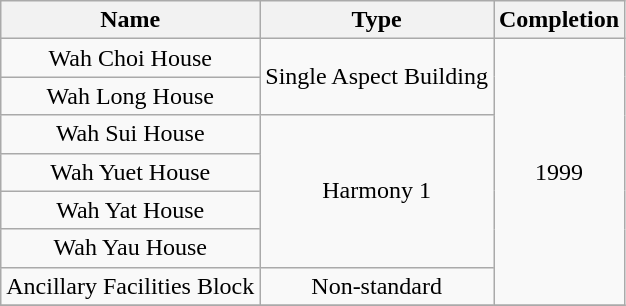<table class="wikitable" style="text-align: center">
<tr>
<th>Name</th>
<th>Type</th>
<th>Completion</th>
</tr>
<tr>
<td>Wah Choi House</td>
<td rowspan="2">Single Aspect Building</td>
<td rowspan="7">1999</td>
</tr>
<tr>
<td>Wah Long House</td>
</tr>
<tr>
<td>Wah Sui House</td>
<td rowspan="4">Harmony 1</td>
</tr>
<tr>
<td>Wah Yuet House</td>
</tr>
<tr>
<td>Wah Yat House</td>
</tr>
<tr>
<td>Wah Yau House</td>
</tr>
<tr>
<td>Ancillary Facilities Block</td>
<td rowspan="1">Non-standard</td>
</tr>
<tr>
</tr>
</table>
